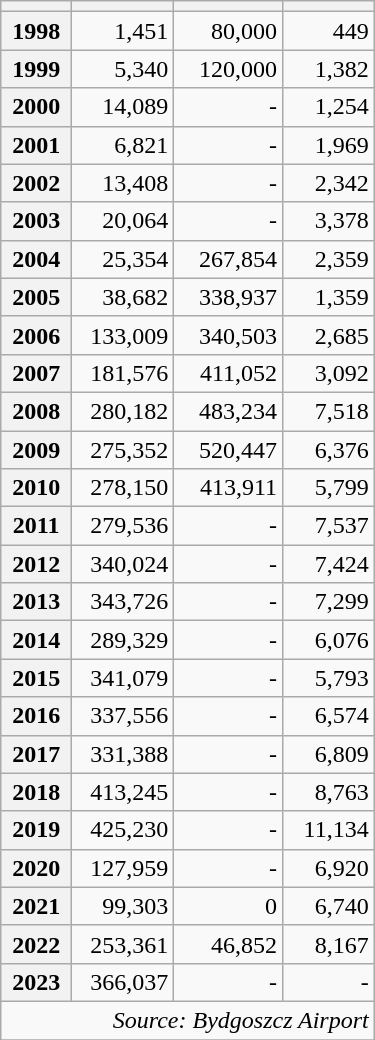<table class="wikitable" style="text-align: right; width:250px;" align=>
<tr>
<th style="width:75px"></th>
<th style="width:100px"></th>
<th style="width:125px"></th>
<th style="width:100px"></th>
</tr>
<tr align=right>
<th>1998</th>
<td>1,451</td>
<td>80,000</td>
<td>449</td>
</tr>
<tr align=right>
<th>1999</th>
<td> 5,340</td>
<td> 120,000</td>
<td> 1,382</td>
</tr>
<tr align=right>
<th>2000</th>
<td> 14,089</td>
<td>-</td>
<td> 1,254</td>
</tr>
<tr align=right>
<th>2001</th>
<td> 6,821</td>
<td>-</td>
<td> 1,969</td>
</tr>
<tr align=right>
<th>2002</th>
<td> 13,408</td>
<td>-</td>
<td> 2,342</td>
</tr>
<tr align=right>
<th>2003</th>
<td> 20,064</td>
<td>-</td>
<td> 3,378</td>
</tr>
<tr align=right>
<th>2004</th>
<td> 25,354</td>
<td>267,854</td>
<td> 2,359</td>
</tr>
<tr align=right>
<th>2005</th>
<td> 38,682</td>
<td> 338,937</td>
<td> 1,359</td>
</tr>
<tr align=right>
<th>2006</th>
<td> 133,009</td>
<td> 340,503</td>
<td> 2,685</td>
</tr>
<tr align=right>
<th>2007</th>
<td> 181,576</td>
<td> 411,052</td>
<td> 3,092</td>
</tr>
<tr align=right>
<th>2008</th>
<td> 280,182</td>
<td> 483,234</td>
<td> 7,518</td>
</tr>
<tr align=right>
<th>2009</th>
<td> 275,352</td>
<td> 520,447</td>
<td> 6,376</td>
</tr>
<tr align=right>
<th>2010</th>
<td> 278,150</td>
<td> 413,911</td>
<td> 5,799</td>
</tr>
<tr align=right>
<th>2011</th>
<td> 279,536</td>
<td>-</td>
<td> 7,537</td>
</tr>
<tr align=right>
<th>2012</th>
<td> 340,024</td>
<td>-</td>
<td> 7,424</td>
</tr>
<tr align=right>
<th>2013</th>
<td> 343,726</td>
<td>-</td>
<td> 7,299</td>
</tr>
<tr align=right>
<th>2014</th>
<td> 289,329</td>
<td>-</td>
<td> 6,076</td>
</tr>
<tr align=right>
<th>2015</th>
<td> 341,079</td>
<td>-</td>
<td> 5,793</td>
</tr>
<tr align=right>
<th>2016</th>
<td> 337,556</td>
<td>-</td>
<td> 6,574</td>
</tr>
<tr align=right>
<th>2017</th>
<td> 331,388</td>
<td>-</td>
<td> 6,809</td>
</tr>
<tr align=right>
<th>2018</th>
<td> 413,245</td>
<td>-</td>
<td> 8,763</td>
</tr>
<tr align=right>
<th>2019</th>
<td> 425,230</td>
<td>-</td>
<td> 11,134</td>
</tr>
<tr align=right>
<th>2020</th>
<td> 127,959</td>
<td>-</td>
<td> 6,920</td>
</tr>
<tr>
<th>2021</th>
<td> 99,303</td>
<td>0</td>
<td> 6,740</td>
</tr>
<tr>
<th>2022</th>
<td> 253,361</td>
<td> 46,852</td>
<td> 8,167</td>
</tr>
<tr>
<th>2023</th>
<td> 366,037</td>
<td>-</td>
<td>-</td>
</tr>
<tr align=right>
<td colspan="4" style="text-align:right;"><em>Source: Bydgoszcz Airport</em></td>
</tr>
<tr>
</tr>
</table>
